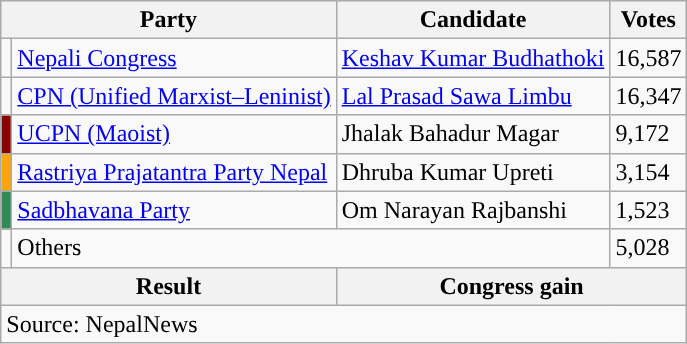<table class="wikitable">
<tr>
<th colspan="2">Party</th>
<th>Candidate</th>
<th>Votes</th>
</tr>
<tr>
<td style="background-color:"></td>
<td><a href='#'>Nepali Congress</a></td>
<td><a href='#'>Keshav Kumar Budhathoki</a></td>
<td>16,587</td>
</tr>
<tr>
<td style="background-color:"></td>
<td><a href='#'>CPN (Unified Marxist–Leninist)</a></td>
<td><a href='#'>Lal Prasad Sawa Limbu</a></td>
<td>16,347</td>
</tr>
<tr>
<td style="background-color:darkred"></td>
<td><a href='#'>UCPN (Maoist)</a></td>
<td>Jhalak Bahadur Magar</td>
<td>9,172</td>
</tr>
<tr>
<td style="background-color:orange"></td>
<td><a href='#'>Rastriya Prajatantra Party Nepal</a></td>
<td>Dhruba Kumar Upreti</td>
<td>3,154</td>
</tr>
<tr>
<td style="background-color:seagreen"></td>
<td><a href='#'>Sadbhavana Party</a></td>
<td>Om Narayan Rajbanshi</td>
<td>1,523</td>
</tr>
<tr>
<td></td>
<td colspan="2">Others</td>
<td>5,028</td>
</tr>
<tr>
<th colspan="2">Result</th>
<th colspan="2">Congress gain</th>
</tr>
<tr>
<td colspan="4">Source: NepalNews</td>
</tr>
</table>
